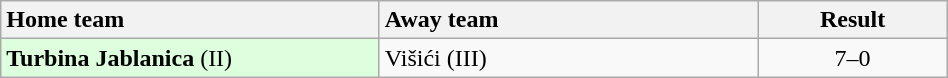<table class="wikitable" style="width:50%">
<tr>
<th style="width:40%; text-align:left">Home team</th>
<th style="width:40%; text-align:left">Away team</th>
<th>Result</th>
</tr>
<tr>
<td bgcolor="#ddffdd"><strong>Turbina Jablanica</strong> (II)</td>
<td>Višići (III)</td>
<td style="text-align:center">7–0</td>
</tr>
</table>
